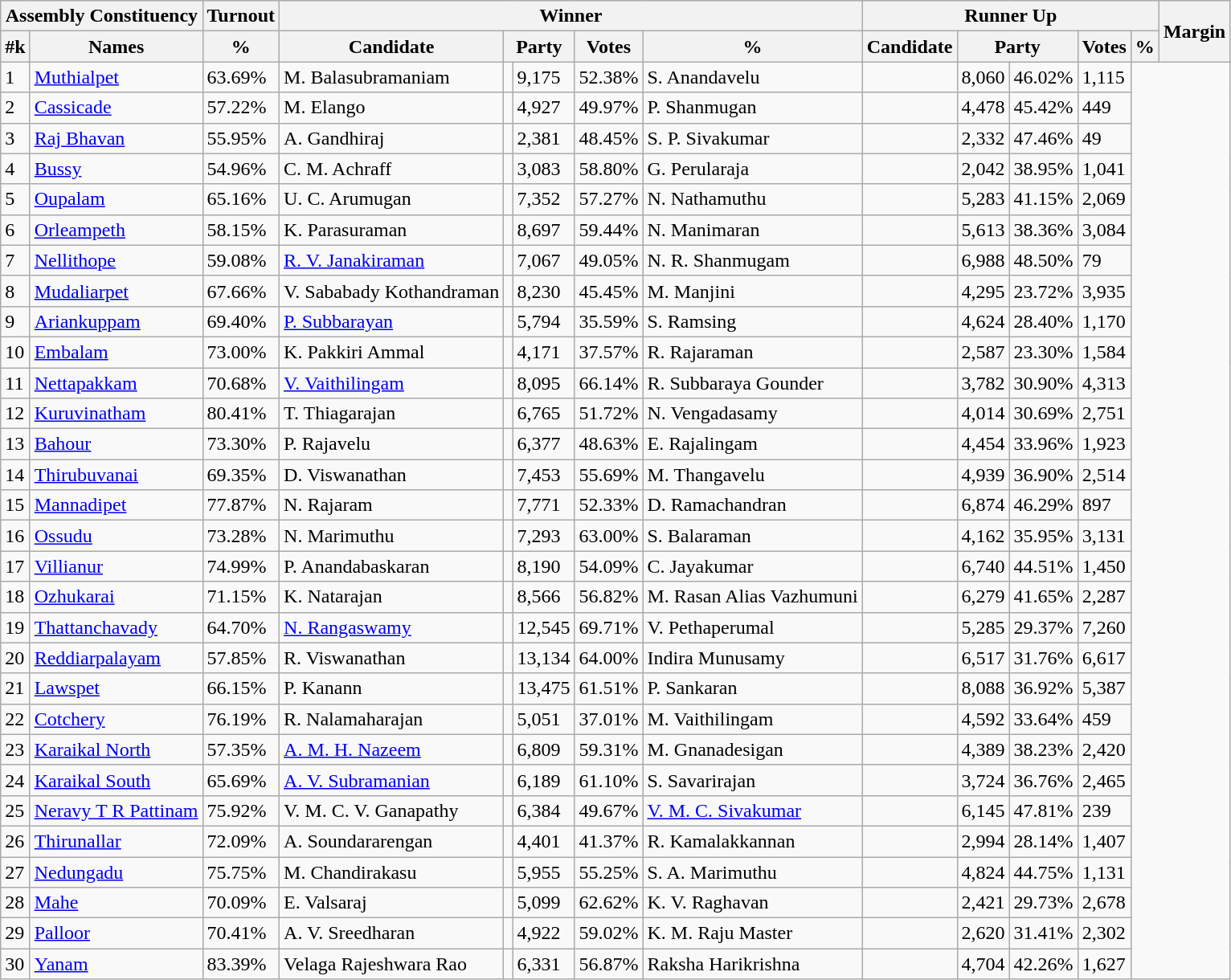<table class="wikitable sortable">
<tr>
<th colspan="2">Assembly Constituency</th>
<th>Turnout</th>
<th colspan="5">Winner</th>
<th colspan="5">Runner Up</th>
<th rowspan="2" data-sort-type=number>Margin</th>
</tr>
<tr>
<th>#k</th>
<th>Names</th>
<th>%</th>
<th>Candidate</th>
<th colspan="2">Party</th>
<th data-sort-type=number>Votes</th>
<th>%</th>
<th>Candidate</th>
<th colspan="2">Party</th>
<th data-sort-type=number>Votes</th>
<th>%</th>
</tr>
<tr>
<td>1</td>
<td><a href='#'>Muthialpet</a></td>
<td>63.69%</td>
<td>M. Balasubramaniam</td>
<td></td>
<td>9,175</td>
<td>52.38%</td>
<td>S. Anandavelu</td>
<td></td>
<td>8,060</td>
<td>46.02%</td>
<td>1,115</td>
</tr>
<tr>
<td>2</td>
<td><a href='#'>Cassicade</a></td>
<td>57.22%</td>
<td>M. Elango</td>
<td></td>
<td>4,927</td>
<td>49.97%</td>
<td>P. Shanmugan</td>
<td></td>
<td>4,478</td>
<td>45.42%</td>
<td>449</td>
</tr>
<tr>
<td>3</td>
<td><a href='#'>Raj Bhavan</a></td>
<td>55.95%</td>
<td>A. Gandhiraj</td>
<td></td>
<td>2,381</td>
<td>48.45%</td>
<td>S. P. Sivakumar</td>
<td></td>
<td>2,332</td>
<td>47.46%</td>
<td>49</td>
</tr>
<tr>
<td>4</td>
<td><a href='#'>Bussy</a></td>
<td>54.96%</td>
<td>C. M. Achraff</td>
<td></td>
<td>3,083</td>
<td>58.80%</td>
<td>G. Perularaja</td>
<td></td>
<td>2,042</td>
<td>38.95%</td>
<td>1,041</td>
</tr>
<tr>
<td>5</td>
<td><a href='#'>Oupalam</a></td>
<td>65.16%</td>
<td>U. C. Arumugan</td>
<td></td>
<td>7,352</td>
<td>57.27%</td>
<td>N. Nathamuthu</td>
<td></td>
<td>5,283</td>
<td>41.15%</td>
<td>2,069</td>
</tr>
<tr>
<td>6</td>
<td><a href='#'>Orleampeth</a></td>
<td>58.15%</td>
<td>K. Parasuraman</td>
<td></td>
<td>8,697</td>
<td>59.44%</td>
<td>N. Manimaran</td>
<td></td>
<td>5,613</td>
<td>38.36%</td>
<td>3,084</td>
</tr>
<tr>
<td>7</td>
<td><a href='#'>Nellithope</a></td>
<td>59.08%</td>
<td><a href='#'>R. V. Janakiraman</a></td>
<td></td>
<td>7,067</td>
<td>49.05%</td>
<td>N. R. Shanmugam</td>
<td></td>
<td>6,988</td>
<td>48.50%</td>
<td>79</td>
</tr>
<tr>
<td>8</td>
<td><a href='#'>Mudaliarpet</a></td>
<td>67.66%</td>
<td>V. Sababady Kothandraman</td>
<td></td>
<td>8,230</td>
<td>45.45%</td>
<td>M. Manjini</td>
<td></td>
<td>4,295</td>
<td>23.72%</td>
<td>3,935</td>
</tr>
<tr>
<td>9</td>
<td><a href='#'>Ariankuppam</a></td>
<td>69.40%</td>
<td><a href='#'>P. Subbarayan</a></td>
<td></td>
<td>5,794</td>
<td>35.59%</td>
<td>S. Ramsing</td>
<td></td>
<td>4,624</td>
<td>28.40%</td>
<td>1,170</td>
</tr>
<tr>
<td>10</td>
<td><a href='#'>Embalam</a></td>
<td>73.00%</td>
<td>K. Pakkiri Ammal</td>
<td></td>
<td>4,171</td>
<td>37.57%</td>
<td>R. Rajaraman</td>
<td></td>
<td>2,587</td>
<td>23.30%</td>
<td>1,584</td>
</tr>
<tr>
<td>11</td>
<td><a href='#'>Nettapakkam</a></td>
<td>70.68%</td>
<td><a href='#'>V. Vaithilingam</a></td>
<td></td>
<td>8,095</td>
<td>66.14%</td>
<td>R. Subbaraya Gounder</td>
<td></td>
<td>3,782</td>
<td>30.90%</td>
<td>4,313</td>
</tr>
<tr>
<td>12</td>
<td><a href='#'>Kuruvinatham</a></td>
<td>80.41%</td>
<td>T. Thiagarajan</td>
<td></td>
<td>6,765</td>
<td>51.72%</td>
<td>N. Vengadasamy</td>
<td></td>
<td>4,014</td>
<td>30.69%</td>
<td>2,751</td>
</tr>
<tr>
<td>13</td>
<td><a href='#'>Bahour</a></td>
<td>73.30%</td>
<td>P. Rajavelu</td>
<td></td>
<td>6,377</td>
<td>48.63%</td>
<td>E. Rajalingam</td>
<td></td>
<td>4,454</td>
<td>33.96%</td>
<td>1,923</td>
</tr>
<tr>
<td>14</td>
<td><a href='#'>Thirubuvanai</a></td>
<td>69.35%</td>
<td>D. Viswanathan</td>
<td></td>
<td>7,453</td>
<td>55.69%</td>
<td>M. Thangavelu</td>
<td></td>
<td>4,939</td>
<td>36.90%</td>
<td>2,514</td>
</tr>
<tr>
<td>15</td>
<td><a href='#'>Mannadipet</a></td>
<td>77.87%</td>
<td>N. Rajaram</td>
<td></td>
<td>7,771</td>
<td>52.33%</td>
<td>D. Ramachandran</td>
<td></td>
<td>6,874</td>
<td>46.29%</td>
<td>897</td>
</tr>
<tr>
<td>16</td>
<td><a href='#'>Ossudu</a></td>
<td>73.28%</td>
<td>N. Marimuthu</td>
<td></td>
<td>7,293</td>
<td>63.00%</td>
<td>S. Balaraman</td>
<td></td>
<td>4,162</td>
<td>35.95%</td>
<td>3,131</td>
</tr>
<tr>
<td>17</td>
<td><a href='#'>Villianur</a></td>
<td>74.99%</td>
<td>P. Anandabaskaran</td>
<td></td>
<td>8,190</td>
<td>54.09%</td>
<td>C. Jayakumar</td>
<td></td>
<td>6,740</td>
<td>44.51%</td>
<td>1,450</td>
</tr>
<tr>
<td>18</td>
<td><a href='#'>Ozhukarai</a></td>
<td>71.15%</td>
<td>K. Natarajan</td>
<td></td>
<td>8,566</td>
<td>56.82%</td>
<td>M. Rasan Alias Vazhumuni</td>
<td></td>
<td>6,279</td>
<td>41.65%</td>
<td>2,287</td>
</tr>
<tr>
<td>19</td>
<td><a href='#'>Thattanchavady</a></td>
<td>64.70%</td>
<td><a href='#'>N. Rangaswamy</a></td>
<td></td>
<td>12,545</td>
<td>69.71%</td>
<td>V. Pethaperumal</td>
<td></td>
<td>5,285</td>
<td>29.37%</td>
<td>7,260</td>
</tr>
<tr>
<td>20</td>
<td><a href='#'>Reddiarpalayam</a></td>
<td>57.85%</td>
<td>R. Viswanathan</td>
<td></td>
<td>13,134</td>
<td>64.00%</td>
<td>Indira Munusamy</td>
<td></td>
<td>6,517</td>
<td>31.76%</td>
<td>6,617</td>
</tr>
<tr>
<td>21</td>
<td><a href='#'>Lawspet</a></td>
<td>66.15%</td>
<td>P. Kanann</td>
<td></td>
<td>13,475</td>
<td>61.51%</td>
<td>P. Sankaran</td>
<td></td>
<td>8,088</td>
<td>36.92%</td>
<td>5,387</td>
</tr>
<tr>
<td>22</td>
<td><a href='#'>Cotchery</a></td>
<td>76.19%</td>
<td>R. Nalamaharajan</td>
<td></td>
<td>5,051</td>
<td>37.01%</td>
<td>M. Vaithilingam</td>
<td></td>
<td>4,592</td>
<td>33.64%</td>
<td>459</td>
</tr>
<tr>
<td>23</td>
<td><a href='#'>Karaikal North</a></td>
<td>57.35%</td>
<td><a href='#'>A. M. H. Nazeem</a></td>
<td></td>
<td>6,809</td>
<td>59.31%</td>
<td>M. Gnanadesigan</td>
<td></td>
<td>4,389</td>
<td>38.23%</td>
<td>2,420</td>
</tr>
<tr>
<td>24</td>
<td><a href='#'>Karaikal South</a></td>
<td>65.69%</td>
<td><a href='#'>A. V. Subramanian</a></td>
<td></td>
<td>6,189</td>
<td>61.10%</td>
<td>S. Savarirajan</td>
<td></td>
<td>3,724</td>
<td>36.76%</td>
<td>2,465</td>
</tr>
<tr>
<td>25</td>
<td><a href='#'>Neravy T R Pattinam</a></td>
<td>75.92%</td>
<td>V. M. C. V. Ganapathy</td>
<td></td>
<td>6,384</td>
<td>49.67%</td>
<td><a href='#'>V. M. C. Sivakumar</a></td>
<td></td>
<td>6,145</td>
<td>47.81%</td>
<td>239</td>
</tr>
<tr>
<td>26</td>
<td><a href='#'>Thirunallar</a></td>
<td>72.09%</td>
<td>A. Soundararengan</td>
<td></td>
<td>4,401</td>
<td>41.37%</td>
<td>R. Kamalakkannan</td>
<td></td>
<td>2,994</td>
<td>28.14%</td>
<td>1,407</td>
</tr>
<tr>
<td>27</td>
<td><a href='#'>Nedungadu</a></td>
<td>75.75%</td>
<td>M. Chandirakasu</td>
<td></td>
<td>5,955</td>
<td>55.25%</td>
<td>S. A. Marimuthu</td>
<td></td>
<td>4,824</td>
<td>44.75%</td>
<td>1,131</td>
</tr>
<tr>
<td>28</td>
<td><a href='#'>Mahe</a></td>
<td>70.09%</td>
<td>E. Valsaraj</td>
<td></td>
<td>5,099</td>
<td>62.62%</td>
<td>K. V. Raghavan</td>
<td></td>
<td>2,421</td>
<td>29.73%</td>
<td>2,678</td>
</tr>
<tr>
<td>29</td>
<td><a href='#'>Palloor</a></td>
<td>70.41%</td>
<td>A. V. Sreedharan</td>
<td></td>
<td>4,922</td>
<td>59.02%</td>
<td>K. M. Raju Master</td>
<td></td>
<td>2,620</td>
<td>31.41%</td>
<td>2,302</td>
</tr>
<tr>
<td>30</td>
<td><a href='#'>Yanam</a></td>
<td>83.39%</td>
<td>Velaga Rajeshwara Rao</td>
<td></td>
<td>6,331</td>
<td>56.87%</td>
<td>Raksha Harikrishna</td>
<td></td>
<td>4,704</td>
<td>42.26%</td>
<td>1,627</td>
</tr>
</table>
